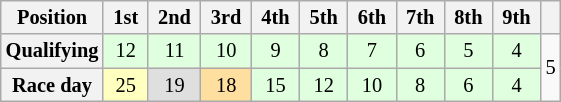<table class="wikitable" style="font-size:85%; text-align:center">
<tr>
<th>Position</th>
<th> <strong>1st</strong> </th>
<th> <strong>2nd</strong> </th>
<th> <strong>3rd</strong> </th>
<th> <strong>4th</strong> </th>
<th> <strong>5th</strong> </th>
<th> <strong>6th</strong> </th>
<th> <strong>7th</strong> </th>
<th> <strong>8th</strong> </th>
<th> <strong>9th</strong> </th>
<th> <strong></strong> </th>
</tr>
<tr>
<th>Qualifying</th>
<td style="background:#dfffdf;">12</td>
<td style="background:#dfffdf;">11</td>
<td style="background:#dfffdf;">10</td>
<td style="background:#dfffdf;">9</td>
<td style="background:#dfffdf;">8</td>
<td style="background:#dfffdf;">7</td>
<td style="background:#dfffdf;">6</td>
<td style="background:#dfffdf;">5</td>
<td style="background:#dfffdf;">4</td>
<td rowspan=2>5</td>
</tr>
<tr>
<th>Race day</th>
<td style="background:#ffffbf;">25</td>
<td style="background:#dfdfdf;">19</td>
<td style="background:#ffdf9f;">18</td>
<td style="background:#dfffdf;">15</td>
<td style="background:#dfffdf;">12</td>
<td style="background:#dfffdf;">10</td>
<td style="background:#dfffdf;">8</td>
<td style="background:#dfffdf;">6</td>
<td style="background:#dfffdf;">4</td>
</tr>
</table>
